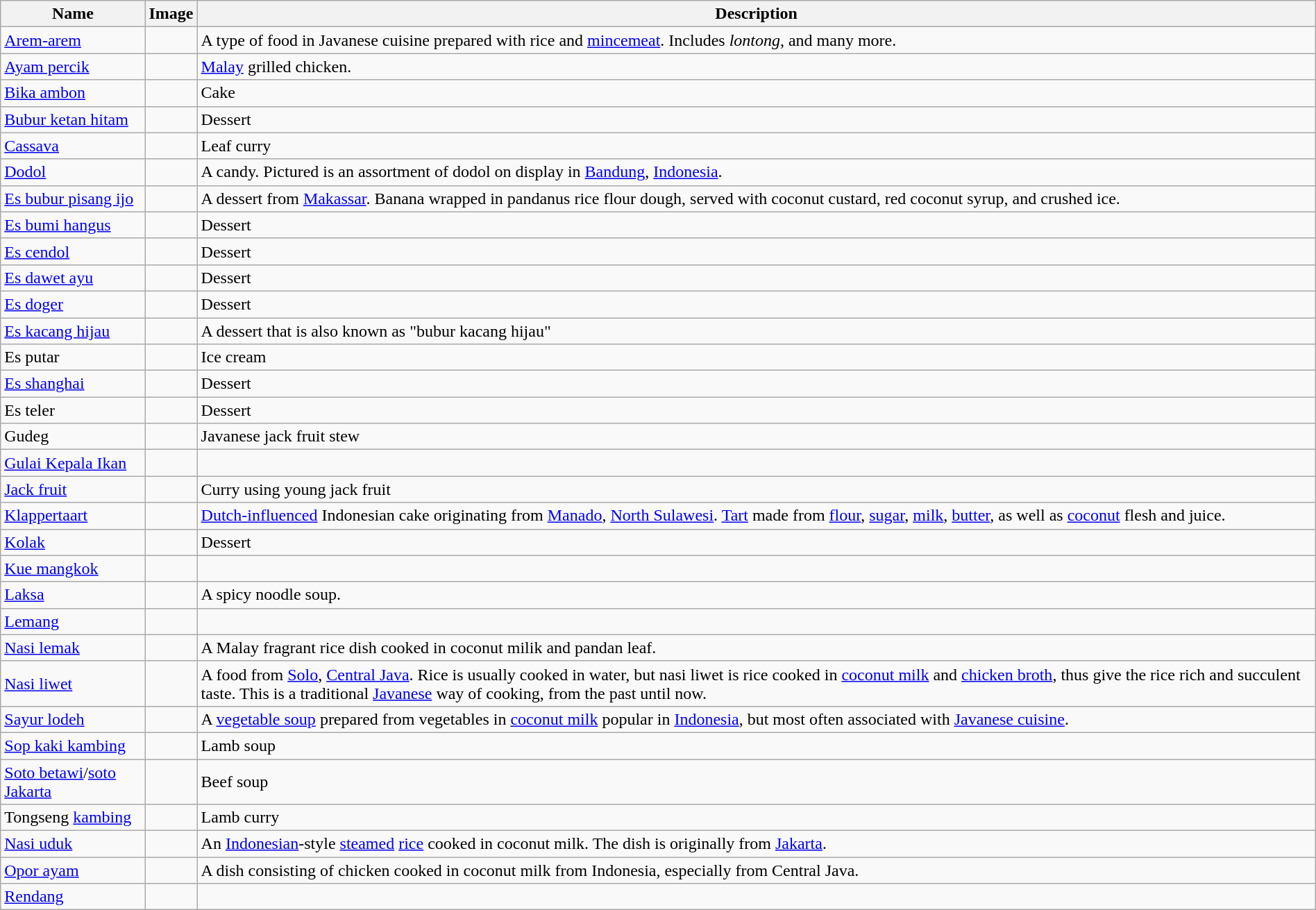<table class="wikitable sortable" width="100%">
<tr>
<th>Name</th>
<th class="unsortable">Image</th>
<th>Description</th>
</tr>
<tr>
<td><a href='#'>Arem-arem</a></td>
<td></td>
<td>A type of food in Javanese cuisine prepared with rice and <a href='#'>mincemeat</a>. Includes <em>lontong</em>, and many more.</td>
</tr>
<tr>
<td><a href='#'>Ayam percik</a></td>
<td></td>
<td><a href='#'>Malay</a> grilled chicken.</td>
</tr>
<tr>
<td><a href='#'>Bika ambon</a></td>
<td></td>
<td>Cake</td>
</tr>
<tr>
<td><a href='#'>Bubur ketan hitam</a></td>
<td></td>
<td>Dessert</td>
</tr>
<tr>
<td><a href='#'>Cassava</a></td>
<td></td>
<td>Leaf curry</td>
</tr>
<tr>
<td><a href='#'>Dodol</a></td>
<td></td>
<td>A candy. Pictured is an assortment of dodol on display in <a href='#'>Bandung</a>, <a href='#'>Indonesia</a>.</td>
</tr>
<tr>
<td><a href='#'>Es bubur pisang ijo</a></td>
<td></td>
<td>A dessert from <a href='#'>Makassar</a>. Banana wrapped in pandanus rice flour dough, served with coconut custard, red coconut syrup, and crushed ice.</td>
</tr>
<tr>
<td><a href='#'>Es bumi hangus</a></td>
<td></td>
<td>Dessert</td>
</tr>
<tr>
<td><a href='#'>Es cendol</a></td>
<td></td>
<td>Dessert</td>
</tr>
<tr>
<td><a href='#'>Es dawet ayu</a></td>
<td></td>
<td>Dessert</td>
</tr>
<tr>
<td><a href='#'>Es doger</a></td>
<td></td>
<td>Dessert</td>
</tr>
<tr>
<td><a href='#'>Es kacang hijau</a></td>
<td></td>
<td>A dessert that is also known as "bubur kacang hijau"</td>
</tr>
<tr>
<td>Es putar</td>
<td></td>
<td>Ice cream</td>
</tr>
<tr>
<td><a href='#'>Es shanghai</a></td>
<td></td>
<td>Dessert</td>
</tr>
<tr>
<td>Es teler</td>
<td></td>
<td>Dessert</td>
</tr>
<tr>
<td>Gudeg</td>
<td></td>
<td>Javanese jack fruit stew</td>
</tr>
<tr>
<td><a href='#'>Gulai Kepala Ikan</a></td>
<td></td>
<td></td>
</tr>
<tr>
<td><a href='#'>Jack fruit</a></td>
<td></td>
<td>Curry using young jack fruit</td>
</tr>
<tr>
<td><a href='#'>Klappertaart</a></td>
<td></td>
<td><a href='#'>Dutch-influenced</a> Indonesian cake originating from <a href='#'>Manado</a>, <a href='#'>North Sulawesi</a>. <a href='#'>Tart</a> made from <a href='#'>flour</a>, <a href='#'>sugar</a>, <a href='#'>milk</a>, <a href='#'>butter</a>, as well as <a href='#'>coconut</a> flesh and juice.</td>
</tr>
<tr>
<td><a href='#'>Kolak</a></td>
<td></td>
<td>Dessert</td>
</tr>
<tr>
<td><a href='#'>Kue mangkok</a></td>
<td></td>
<td></td>
</tr>
<tr>
<td><a href='#'>Laksa</a></td>
<td></td>
<td>A spicy noodle soup.</td>
</tr>
<tr>
<td><a href='#'>Lemang</a></td>
<td></td>
<td></td>
</tr>
<tr>
<td><a href='#'>Nasi lemak</a></td>
<td></td>
<td>A Malay fragrant rice dish cooked in coconut milik and pandan leaf.</td>
</tr>
<tr>
<td><a href='#'>Nasi liwet</a></td>
<td></td>
<td>A food from <a href='#'>Solo</a>, <a href='#'>Central Java</a>. Rice is usually cooked in water, but nasi liwet is rice cooked in <a href='#'>coconut milk</a> and <a href='#'>chicken broth</a>, thus give the rice rich and succulent taste. This is a traditional <a href='#'>Javanese</a> way of cooking, from the past until now.</td>
</tr>
<tr>
<td><a href='#'>Sayur lodeh</a></td>
<td></td>
<td>A <a href='#'>vegetable soup</a> prepared from vegetables in <a href='#'>coconut milk</a> popular in <a href='#'>Indonesia</a>, but most often associated with <a href='#'>Javanese cuisine</a>.</td>
</tr>
<tr>
<td><a href='#'>Sop kaki kambing</a></td>
<td></td>
<td>Lamb soup</td>
</tr>
<tr>
<td><a href='#'>Soto betawi</a>/<a href='#'>soto Jakarta</a></td>
<td></td>
<td>Beef soup</td>
</tr>
<tr>
<td>Tongseng <a href='#'>kambing</a></td>
<td></td>
<td>Lamb curry</td>
</tr>
<tr>
<td><a href='#'>Nasi uduk</a></td>
<td></td>
<td>An <a href='#'>Indonesian</a>-style <a href='#'>steamed</a> <a href='#'>rice</a> cooked in coconut milk. The dish is originally from <a href='#'>Jakarta</a>.</td>
</tr>
<tr>
<td><a href='#'>Opor ayam</a></td>
<td></td>
<td>A dish consisting of chicken cooked in coconut milk from Indonesia, especially from Central Java.</td>
</tr>
<tr>
<td><a href='#'>Rendang</a></td>
<td></td>
<td></td>
</tr>
</table>
